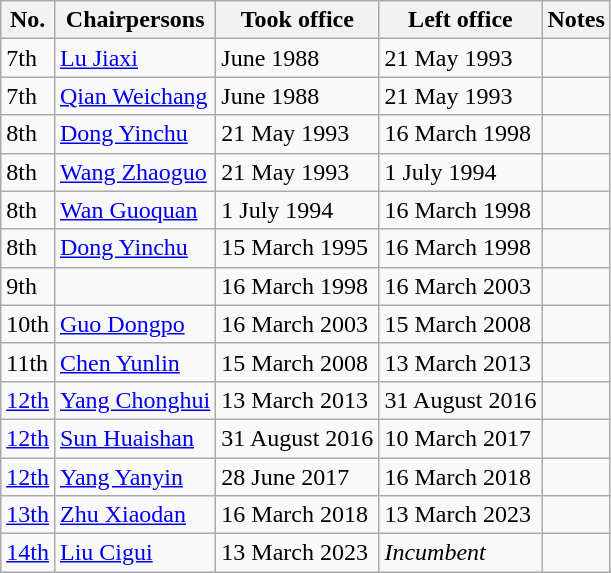<table class="wikitable">
<tr>
<th>No.</th>
<th>Chairpersons</th>
<th>Took office</th>
<th>Left office</th>
<th>Notes</th>
</tr>
<tr>
<td>7th</td>
<td><a href='#'>Lu Jiaxi</a></td>
<td>June 1988</td>
<td>21 May 1993</td>
<td></td>
</tr>
<tr>
<td>7th</td>
<td><a href='#'>Qian Weichang</a></td>
<td>June 1988</td>
<td>21 May 1993</td>
<td></td>
</tr>
<tr>
<td>8th</td>
<td><a href='#'>Dong Yinchu</a></td>
<td>21 May 1993</td>
<td>16 March 1998</td>
<td></td>
</tr>
<tr>
<td>8th</td>
<td><a href='#'>Wang Zhaoguo</a></td>
<td>21 May 1993</td>
<td>1 July 1994</td>
<td></td>
</tr>
<tr>
<td>8th</td>
<td><a href='#'>Wan Guoquan</a></td>
<td>1 July 1994</td>
<td>16 March 1998</td>
<td></td>
</tr>
<tr>
<td>8th</td>
<td><a href='#'>Dong Yinchu</a></td>
<td>15 March 1995</td>
<td>16 March 1998</td>
<td></td>
</tr>
<tr>
<td>9th</td>
<td></td>
<td>16 March 1998</td>
<td>16 March 2003</td>
<td></td>
</tr>
<tr>
<td>10th</td>
<td><a href='#'>Guo Dongpo</a></td>
<td>16 March 2003</td>
<td>15 March 2008</td>
<td></td>
</tr>
<tr>
<td>11th</td>
<td><a href='#'>Chen Yunlin</a></td>
<td>15 March 2008</td>
<td>13 March 2013</td>
<td></td>
</tr>
<tr>
<td><a href='#'>12th</a></td>
<td><a href='#'>Yang Chonghui</a></td>
<td>13 March 2013</td>
<td>31 August 2016</td>
<td></td>
</tr>
<tr>
<td><a href='#'>12th</a></td>
<td><a href='#'>Sun Huaishan</a></td>
<td>31 August 2016</td>
<td>10 March 2017</td>
<td></td>
</tr>
<tr>
<td><a href='#'>12th</a></td>
<td><a href='#'>Yang Yanyin</a></td>
<td>28 June 2017</td>
<td>16 March 2018</td>
<td></td>
</tr>
<tr>
<td><a href='#'>13th</a></td>
<td><a href='#'>Zhu Xiaodan</a></td>
<td>16 March 2018</td>
<td>13 March 2023</td>
<td></td>
</tr>
<tr>
<td><a href='#'>14th</a></td>
<td><a href='#'>Liu Cigui</a></td>
<td>13 March 2023</td>
<td><em>Incumbent</em></td>
<td></td>
</tr>
</table>
